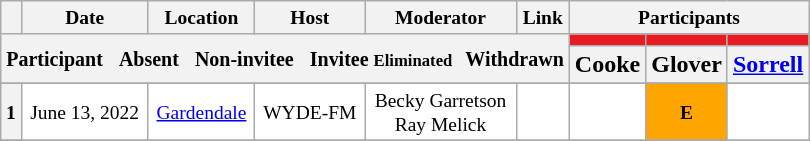<table class="wikitable" style="text-align:center;">
<tr style="font-size:small;">
<th scope="col"></th>
<th scope="col">Date</th>
<th scope="col">Location</th>
<th scope="col">Host</th>
<th scope="col">Moderator</th>
<th scope="col">Link</th>
<th scope="col" colspan="9">Participants</th>
</tr>
<tr>
<th colspan="6" rowspan="2"> <small>Participant  </small> <small>Absent  </small> <small>Non-invitee  </small> <small>Invitee <small>Eliminated  </small> Withdrawn</small></th>
<th scope="col" style="background:#E81B23;"></th>
<th scope="col" style="background:#E81B23;"></th>
<th scope="col" style="background:#E81B23;"></th>
</tr>
<tr>
<th scope="col">Cooke</th>
<th scope="col">Glover</th>
<th scope="col"><a href='#'>Sorrell</a></th>
</tr>
<tr>
</tr>
<tr style="background:#FFFFFF;font-size:small;">
<th scope="row">1</th>
<td style="white-space:nowrap;">June 13, 2022</td>
<td style="white-space:nowrap;"><a href='#'>Gardendale</a></td>
<td style="white-space:nowrap;">WYDE-FM</td>
<td style="white-space:nowrap;">Becky Garretson<br>Ray Melick</td>
<td style="white-space:nowrap;"></td>
<td></td>
<td style="background:#FFA500; color:black; text-align:center;"><strong>E</strong></td>
<td></td>
</tr>
<tr>
</tr>
</table>
